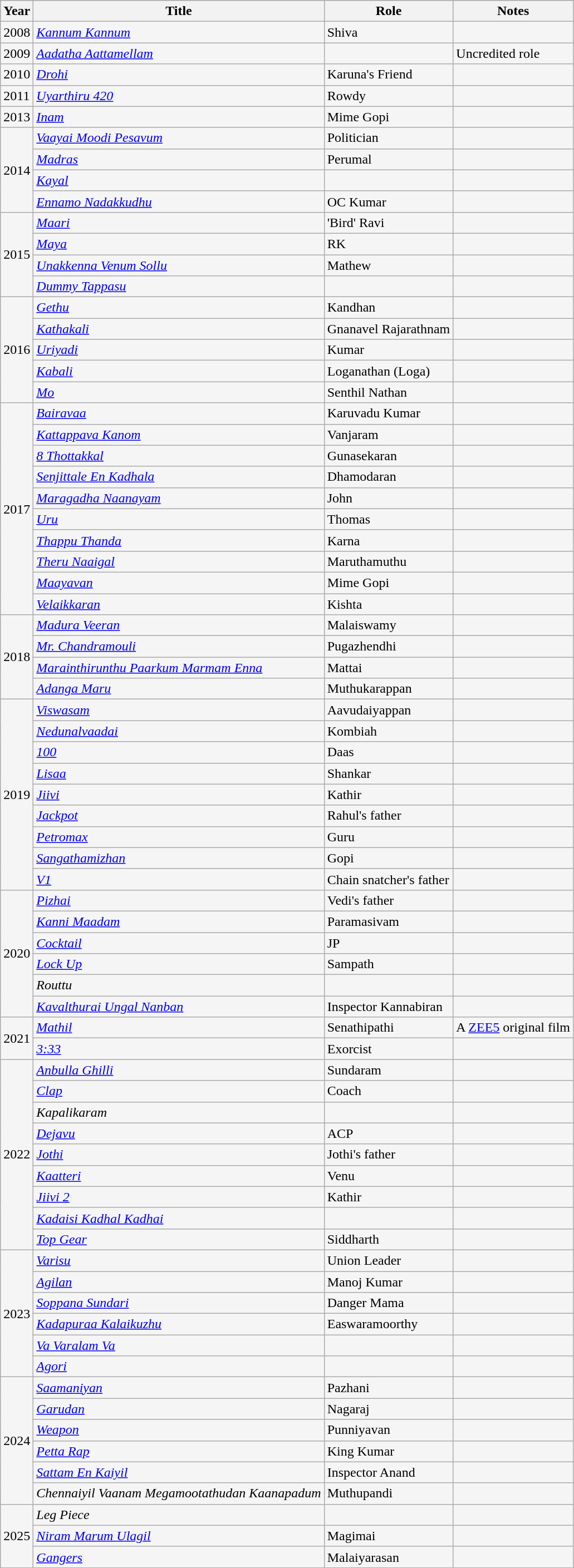<table class="wikitable sortable" style="background:#f5f5f5;">
<tr style="background:#B0C4DE;">
<th>Year</th>
<th>Title</th>
<th>Role</th>
<th class="unsortable">Notes</th>
</tr>
<tr>
<td>2008</td>
<td><em><a href='#'>Kannum Kannum</a></em></td>
<td>Shiva</td>
<td></td>
</tr>
<tr>
<td>2009</td>
<td><em><a href='#'>Aadatha Aattamellam</a></em></td>
<td></td>
<td>Uncredited role</td>
</tr>
<tr>
<td>2010</td>
<td><em><a href='#'>Drohi</a></em></td>
<td>Karuna's Friend</td>
<td></td>
</tr>
<tr>
<td>2011</td>
<td><em><a href='#'>Uyarthiru 420</a></em></td>
<td>Rowdy</td>
<td></td>
</tr>
<tr>
<td>2013</td>
<td><em><a href='#'>Inam</a>  </em></td>
<td>Mime Gopi</td>
<td></td>
</tr>
<tr>
<td rowspan="4">2014</td>
<td><em><a href='#'>Vaayai Moodi Pesavum</a></em></td>
<td>Politician</td>
<td></td>
</tr>
<tr>
<td><em><a href='#'>Madras</a></em></td>
<td>Perumal</td>
<td></td>
</tr>
<tr>
<td><em><a href='#'>Kayal</a></em></td>
<td></td>
<td></td>
</tr>
<tr>
<td><em><a href='#'>Ennamo Nadakkudhu</a></em></td>
<td>OC Kumar</td>
<td></td>
</tr>
<tr>
<td rowspan="4">2015</td>
<td><em><a href='#'>Maari</a></em></td>
<td>'Bird' Ravi</td>
<td></td>
</tr>
<tr>
<td><em><a href='#'>Maya</a></em></td>
<td>RK</td>
<td></td>
</tr>
<tr>
<td><em><a href='#'>Unakkenna Venum Sollu</a></em></td>
<td>Mathew</td>
<td></td>
</tr>
<tr>
<td><em><a href='#'>Dummy Tappasu</a></em></td>
<td></td>
<td></td>
</tr>
<tr>
<td rowspan="5">2016</td>
<td><em><a href='#'>Gethu</a></em></td>
<td>Kandhan</td>
<td></td>
</tr>
<tr>
<td><em><a href='#'>Kathakali</a></em></td>
<td>Gnanavel Rajarathnam</td>
<td></td>
</tr>
<tr>
<td><em><a href='#'>Uriyadi</a></em></td>
<td>Kumar</td>
<td></td>
</tr>
<tr>
<td><em><a href='#'>Kabali</a></em></td>
<td>Loganathan (Loga)</td>
<td></td>
</tr>
<tr>
<td><em><a href='#'>Mo</a></em></td>
<td>Senthil Nathan</td>
<td></td>
</tr>
<tr>
<td rowspan="10">2017</td>
<td><em><a href='#'>Bairavaa</a></em></td>
<td>Karuvadu Kumar</td>
<td></td>
</tr>
<tr>
<td><em><a href='#'>Kattappava Kanom</a></em></td>
<td>Vanjaram</td>
<td></td>
</tr>
<tr>
<td><em><a href='#'>8 Thottakkal</a></em></td>
<td>Gunasekaran</td>
<td></td>
</tr>
<tr>
<td><em><a href='#'>Senjittale En Kadhala</a></em></td>
<td>Dhamodaran</td>
<td></td>
</tr>
<tr>
<td><em><a href='#'>Maragadha Naanayam</a></em></td>
<td>John</td>
<td></td>
</tr>
<tr>
<td><em><a href='#'>Uru</a></em></td>
<td>Thomas</td>
<td></td>
</tr>
<tr>
<td><em><a href='#'>Thappu Thanda</a></em></td>
<td>Karna</td>
<td></td>
</tr>
<tr>
<td><em><a href='#'>Theru Naaigal</a></em></td>
<td>Maruthamuthu</td>
<td></td>
</tr>
<tr>
<td><em><a href='#'>Maayavan</a></em></td>
<td>Mime Gopi</td>
<td></td>
</tr>
<tr>
<td><em><a href='#'>Velaikkaran</a></em></td>
<td>Kishta</td>
<td></td>
</tr>
<tr>
<td rowspan="4">2018</td>
<td><em><a href='#'>Madura Veeran</a></em></td>
<td>Malaiswamy</td>
<td></td>
</tr>
<tr>
<td><em><a href='#'>Mr. Chandramouli</a></em></td>
<td>Pugazhendhi</td>
<td></td>
</tr>
<tr>
<td><em><a href='#'>Marainthirunthu Paarkum Marmam Enna</a></em></td>
<td>Mattai</td>
<td></td>
</tr>
<tr>
<td><em><a href='#'>Adanga Maru</a></em></td>
<td>Muthukarappan</td>
<td></td>
</tr>
<tr>
<td rowspan="9">2019</td>
<td><em><a href='#'>Viswasam</a></em></td>
<td>Aavudaiyappan</td>
<td></td>
</tr>
<tr>
<td><em><a href='#'>Nedunalvaadai</a></em></td>
<td>Kombiah</td>
<td></td>
</tr>
<tr>
<td><em><a href='#'>100</a></em></td>
<td>Daas</td>
<td></td>
</tr>
<tr>
<td><em><a href='#'>Lisaa</a></em></td>
<td>Shankar</td>
<td></td>
</tr>
<tr>
<td><em><a href='#'>Jiivi</a></em></td>
<td>Kathir</td>
<td></td>
</tr>
<tr>
<td><em><a href='#'>Jackpot</a></em></td>
<td>Rahul's father</td>
<td></td>
</tr>
<tr>
<td><em><a href='#'>Petromax</a></em></td>
<td>Guru</td>
<td></td>
</tr>
<tr>
<td><em><a href='#'>Sangathamizhan</a></em></td>
<td>Gopi</td>
<td></td>
</tr>
<tr>
<td><em><a href='#'>V1</a></em></td>
<td>Chain snatcher's father</td>
<td></td>
</tr>
<tr>
<td rowspan="6">2020</td>
<td><em><a href='#'>Pizhai</a></em></td>
<td>Vedi's father</td>
<td></td>
</tr>
<tr>
<td><em><a href='#'>Kanni Maadam</a></em></td>
<td>Paramasivam</td>
<td></td>
</tr>
<tr>
<td><em><a href='#'>Cocktail</a></em></td>
<td>JP</td>
<td></td>
</tr>
<tr>
<td><em><a href='#'>Lock Up</a></em></td>
<td>Sampath</td>
<td></td>
</tr>
<tr>
<td><em>Routtu</em></td>
<td></td>
<td></td>
</tr>
<tr>
<td><em><a href='#'>Kavalthurai Ungal Nanban</a></em></td>
<td>Inspector Kannabiran</td>
<td></td>
</tr>
<tr>
<td rowspan="2">2021</td>
<td><em><a href='#'>Mathil</a></em></td>
<td>Senathipathi</td>
<td>A <a href='#'>ZEE5</a> original film</td>
</tr>
<tr>
<td><em><a href='#'>3:33</a></em></td>
<td>Exorcist</td>
<td></td>
</tr>
<tr>
<td rowspan="9">2022</td>
<td><em><a href='#'>Anbulla Ghilli</a></em></td>
<td>Sundaram</td>
<td></td>
</tr>
<tr>
<td><em><a href='#'>Clap</a></em></td>
<td>Coach</td>
<td></td>
</tr>
<tr>
<td><em>Kapalikaram</em></td>
<td></td>
<td></td>
</tr>
<tr>
<td><em><a href='#'>Dejavu</a></em></td>
<td>ACP</td>
<td></td>
</tr>
<tr>
<td><em><a href='#'>Jothi</a></em></td>
<td>Jothi's father</td>
<td></td>
</tr>
<tr>
<td><em><a href='#'>Kaatteri</a></em></td>
<td>Venu</td>
<td></td>
</tr>
<tr>
<td><em><a href='#'>Jiivi 2</a></em></td>
<td>Kathir</td>
<td></td>
</tr>
<tr>
<td><em><a href='#'>Kadaisi Kadhal Kadhai</a></em></td>
<td></td>
<td></td>
</tr>
<tr>
<td><em><a href='#'>Top Gear</a></em></td>
<td>Siddharth</td>
<td></td>
</tr>
<tr>
<td rowspan="6">2023</td>
<td><em><a href='#'>Varisu</a></em></td>
<td>Union Leader</td>
<td></td>
</tr>
<tr>
<td><em><a href='#'>Agilan</a></em></td>
<td>Manoj Kumar</td>
<td></td>
</tr>
<tr>
<td><em><a href='#'>Soppana Sundari</a></em></td>
<td>Danger Mama</td>
<td></td>
</tr>
<tr>
<td><em><a href='#'>Kadapuraa Kalaikuzhu</a></em></td>
<td>Easwaramoorthy</td>
<td></td>
</tr>
<tr>
<td><em><a href='#'>Va Varalam Va</a></em></td>
<td></td>
<td></td>
</tr>
<tr>
<td><em><a href='#'>Agori</a></em></td>
<td></td>
<td></td>
</tr>
<tr>
<td rowspan="6">2024</td>
<td><em><a href='#'>Saamaniyan</a></em></td>
<td>Pazhani</td>
<td></td>
</tr>
<tr>
<td><em><a href='#'>Garudan</a></em></td>
<td>Nagaraj</td>
<td></td>
</tr>
<tr>
<td><em><a href='#'>Weapon</a></em></td>
<td>Punniyavan</td>
<td></td>
</tr>
<tr>
<td><em><a href='#'>Petta Rap</a></em></td>
<td>King Kumar</td>
<td></td>
</tr>
<tr>
<td><em><a href='#'>Sattam En Kaiyil</a></em></td>
<td>Inspector Anand</td>
<td></td>
</tr>
<tr>
<td><em>Chennaiyil Vaanam Megamootathudan Kaanapadum</em></td>
<td>Muthupandi</td>
<td></td>
</tr>
<tr>
<td rowspan="3">2025</td>
<td><em>Leg Piece</em></td>
<td></td>
<td></td>
</tr>
<tr>
<td><em><a href='#'>Niram Marum Ulagil</a></em></td>
<td>Magimai</td>
<td></td>
</tr>
<tr>
<td><em><a href='#'>Gangers</a></em></td>
<td>Malaiyarasan</td>
<td></td>
</tr>
</table>
